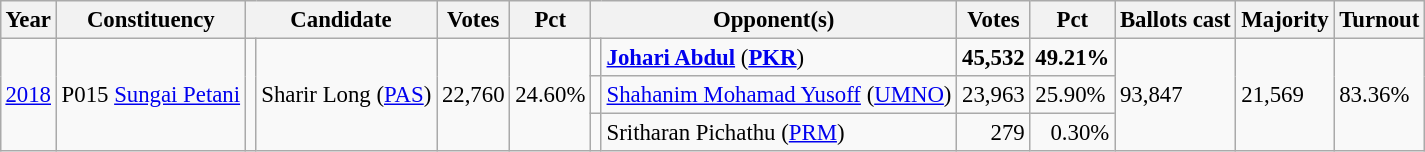<table class="wikitable" style="margin:0.5em ; font-size:95%">
<tr>
<th>Year</th>
<th>Constituency</th>
<th colspan=2>Candidate</th>
<th>Votes</th>
<th>Pct</th>
<th colspan=2>Opponent(s)</th>
<th>Votes</th>
<th>Pct</th>
<th>Ballots cast</th>
<th>Majority</th>
<th>Turnout</th>
</tr>
<tr>
<td rowspan=3><a href='#'>2018</a></td>
<td rowspan=3>P015 <a href='#'>Sungai Petani</a></td>
<td rowspan=3 ></td>
<td rowspan=3>Sharir Long (<a href='#'>PAS</a>)</td>
<td rowspan=3 align=right>22,760</td>
<td rowspan=3>24.60%</td>
<td></td>
<td><strong><a href='#'>Johari Abdul</a></strong> (<a href='#'><strong>PKR</strong></a>)</td>
<td align=right><strong>45,532</strong></td>
<td><strong>49.21%</strong></td>
<td rowspan=3>93,847</td>
<td rowspan=3>21,569</td>
<td rowspan=3>83.36%</td>
</tr>
<tr>
<td></td>
<td><a href='#'>Shahanim Mohamad Yusoff</a> (<a href='#'>UMNO</a>)</td>
<td align=right>23,963</td>
<td>25.90%</td>
</tr>
<tr>
<td bgcolor=></td>
<td>Sritharan Pichathu (<a href='#'>PRM</a>)</td>
<td align=right>279</td>
<td align=right>0.30%</td>
</tr>
</table>
